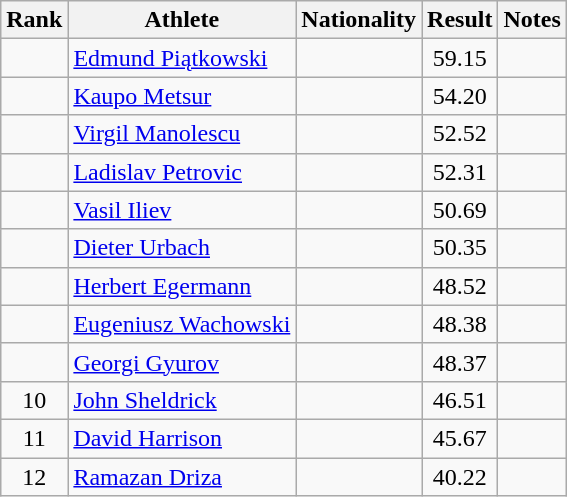<table class="wikitable sortable" style="text-align:center">
<tr>
<th>Rank</th>
<th>Athlete</th>
<th>Nationality</th>
<th>Result</th>
<th>Notes</th>
</tr>
<tr>
<td></td>
<td align=left><a href='#'>Edmund Piątkowski</a></td>
<td align=left></td>
<td>59.15</td>
<td></td>
</tr>
<tr>
<td></td>
<td align=left><a href='#'>Kaupo Metsur</a></td>
<td align=left></td>
<td>54.20</td>
<td></td>
</tr>
<tr>
<td></td>
<td align=left><a href='#'>Virgil Manolescu</a></td>
<td align=left></td>
<td>52.52</td>
<td></td>
</tr>
<tr>
<td></td>
<td align=left><a href='#'>Ladislav Petrovic</a></td>
<td align=left></td>
<td>52.31</td>
<td></td>
</tr>
<tr>
<td></td>
<td align=left><a href='#'>Vasil Iliev</a></td>
<td align=left></td>
<td>50.69</td>
<td></td>
</tr>
<tr>
<td></td>
<td align=left><a href='#'>Dieter Urbach</a></td>
<td align=left></td>
<td>50.35</td>
<td></td>
</tr>
<tr>
<td></td>
<td align=left><a href='#'>Herbert Egermann</a></td>
<td align=left></td>
<td>48.52</td>
<td></td>
</tr>
<tr>
<td></td>
<td align=left><a href='#'>Eugeniusz Wachowski</a></td>
<td align=left></td>
<td>48.38</td>
<td></td>
</tr>
<tr>
<td></td>
<td align=left><a href='#'>Georgi Gyurov</a></td>
<td align=left></td>
<td>48.37</td>
<td></td>
</tr>
<tr>
<td>10</td>
<td align=left><a href='#'>John Sheldrick</a></td>
<td align=left></td>
<td>46.51</td>
<td></td>
</tr>
<tr>
<td>11</td>
<td align=left><a href='#'>David Harrison</a></td>
<td align=left></td>
<td>45.67</td>
<td></td>
</tr>
<tr>
<td>12</td>
<td align=left><a href='#'>Ramazan Driza</a></td>
<td align=left></td>
<td>40.22</td>
<td></td>
</tr>
</table>
